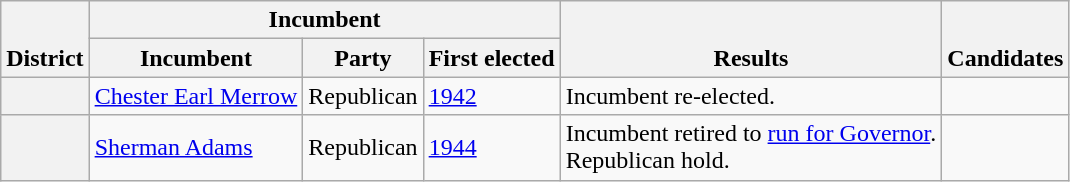<table class=wikitable>
<tr valign=bottom>
<th rowspan=2>District</th>
<th colspan=3>Incumbent</th>
<th rowspan=2>Results</th>
<th rowspan=2>Candidates</th>
</tr>
<tr>
<th>Incumbent</th>
<th>Party</th>
<th>First elected</th>
</tr>
<tr>
<th></th>
<td><a href='#'>Chester Earl Merrow</a></td>
<td>Republican</td>
<td><a href='#'>1942</a></td>
<td>Incumbent re-elected.</td>
<td nowrap></td>
</tr>
<tr>
<th></th>
<td><a href='#'>Sherman Adams</a></td>
<td>Republican</td>
<td><a href='#'>1944</a></td>
<td>Incumbent retired to <a href='#'>run for Governor</a>.<br>Republican hold.</td>
<td nowrap></td>
</tr>
</table>
